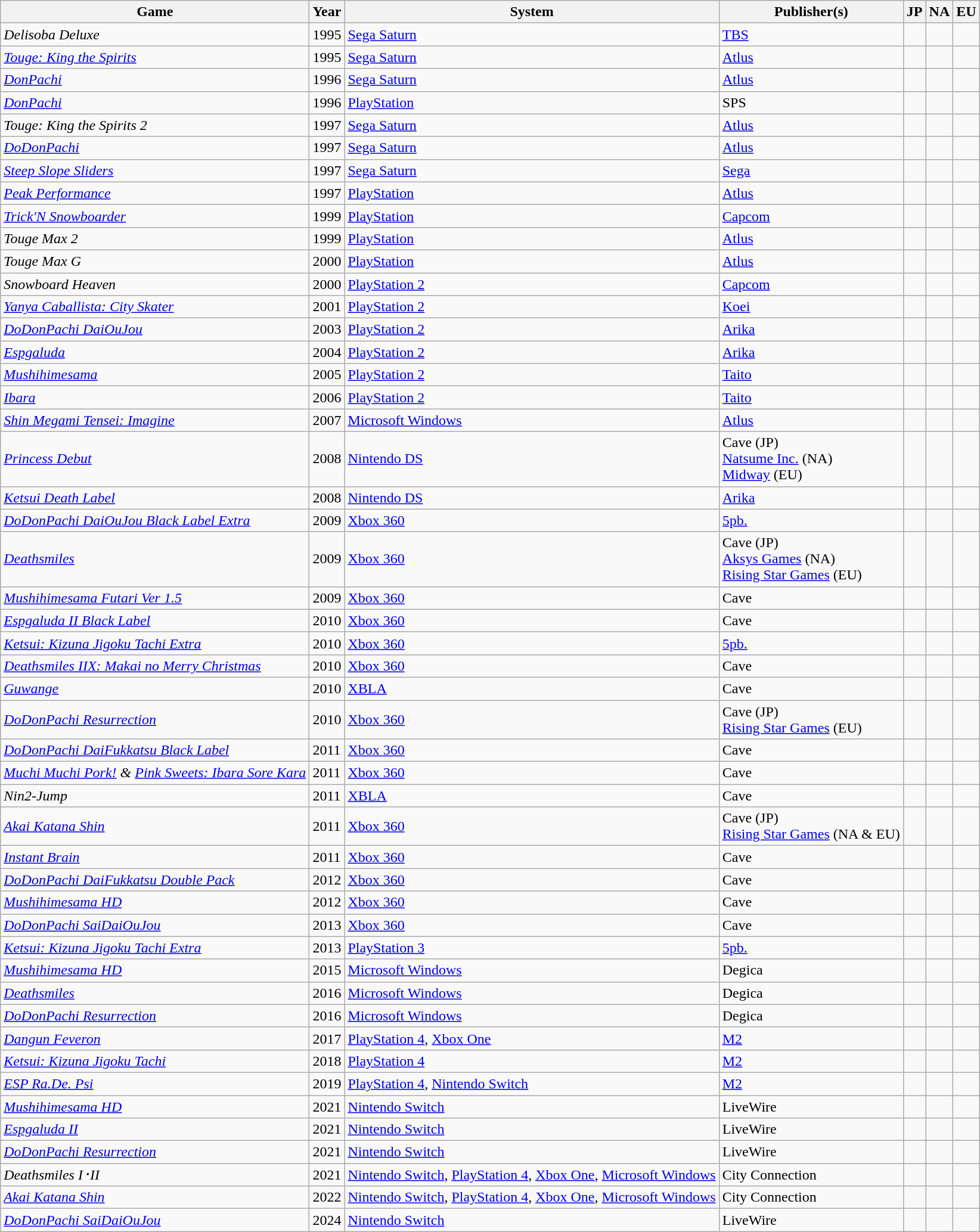<table class="wikitable sortable">
<tr>
<th>Game</th>
<th>Year</th>
<th>System</th>
<th>Publisher(s)</th>
<th>JP</th>
<th>NA</th>
<th>EU</th>
</tr>
<tr>
<td><em>Delisoba Deluxe</em></td>
<td>1995</td>
<td><a href='#'>Sega Saturn</a></td>
<td><a href='#'>TBS</a></td>
<td></td>
<td></td>
<td></td>
</tr>
<tr>
<td><em><a href='#'>Touge: King the Spirits</a></em></td>
<td>1995</td>
<td><a href='#'>Sega Saturn</a></td>
<td><a href='#'>Atlus</a></td>
<td></td>
<td></td>
<td></td>
</tr>
<tr>
<td><em><a href='#'>DonPachi</a></em></td>
<td>1996</td>
<td><a href='#'>Sega Saturn</a></td>
<td><a href='#'>Atlus</a></td>
<td></td>
<td></td>
<td></td>
</tr>
<tr>
<td><em><a href='#'>DonPachi</a></em></td>
<td>1996</td>
<td><a href='#'>PlayStation</a></td>
<td>SPS</td>
<td></td>
<td></td>
<td></td>
</tr>
<tr>
<td><em>Touge: King the Spirits 2</em></td>
<td>1997</td>
<td><a href='#'>Sega Saturn</a></td>
<td><a href='#'>Atlus</a></td>
<td></td>
<td></td>
<td></td>
</tr>
<tr>
<td><em><a href='#'>DoDonPachi</a></em></td>
<td>1997</td>
<td><a href='#'>Sega Saturn</a></td>
<td><a href='#'>Atlus</a></td>
<td></td>
<td></td>
<td></td>
</tr>
<tr>
<td><em><a href='#'>Steep Slope Sliders</a></em></td>
<td>1997</td>
<td><a href='#'>Sega Saturn</a></td>
<td><a href='#'>Sega</a></td>
<td></td>
<td></td>
<td></td>
</tr>
<tr>
<td><em><a href='#'>Peak Performance</a></em></td>
<td>1997</td>
<td><a href='#'>PlayStation</a></td>
<td><a href='#'>Atlus</a></td>
<td></td>
<td></td>
<td></td>
</tr>
<tr>
<td><em><a href='#'>Trick'N Snowboarder</a></em></td>
<td>1999</td>
<td><a href='#'>PlayStation</a></td>
<td><a href='#'>Capcom</a></td>
<td></td>
<td></td>
<td></td>
</tr>
<tr>
<td><em>Touge Max 2</em></td>
<td>1999</td>
<td><a href='#'>PlayStation</a></td>
<td><a href='#'>Atlus</a></td>
<td></td>
<td></td>
<td></td>
</tr>
<tr>
<td><em>Touge Max G</em></td>
<td>2000</td>
<td><a href='#'>PlayStation</a></td>
<td><a href='#'>Atlus</a></td>
<td></td>
<td></td>
<td></td>
</tr>
<tr>
<td><em>Snowboard Heaven</em></td>
<td>2000</td>
<td><a href='#'>PlayStation 2</a></td>
<td><a href='#'>Capcom</a></td>
<td></td>
<td></td>
<td></td>
</tr>
<tr>
<td><em><a href='#'>Yanya Caballista: City Skater</a></em></td>
<td>2001</td>
<td><a href='#'>PlayStation 2</a></td>
<td><a href='#'>Koei</a></td>
<td></td>
<td></td>
<td></td>
</tr>
<tr>
<td><em><a href='#'>DoDonPachi DaiOuJou</a></em></td>
<td>2003</td>
<td><a href='#'>PlayStation 2</a></td>
<td><a href='#'>Arika</a></td>
<td></td>
<td></td>
<td></td>
</tr>
<tr>
<td><em><a href='#'>Espgaluda</a></em></td>
<td>2004</td>
<td><a href='#'>PlayStation 2</a></td>
<td><a href='#'>Arika</a></td>
<td></td>
<td></td>
<td></td>
</tr>
<tr>
<td><em><a href='#'>Mushihimesama</a></em></td>
<td>2005</td>
<td><a href='#'>PlayStation 2</a></td>
<td><a href='#'>Taito</a></td>
<td></td>
<td></td>
<td></td>
</tr>
<tr>
<td><em><a href='#'>Ibara</a></em></td>
<td>2006</td>
<td><a href='#'>PlayStation 2</a></td>
<td><a href='#'>Taito</a></td>
<td></td>
<td></td>
<td></td>
</tr>
<tr>
<td><em><a href='#'>Shin Megami Tensei: Imagine</a></em></td>
<td>2007</td>
<td><a href='#'>Microsoft Windows</a></td>
<td><a href='#'>Atlus</a></td>
<td></td>
<td></td>
<td></td>
</tr>
<tr>
<td><em><a href='#'>Princess Debut</a></em></td>
<td>2008</td>
<td><a href='#'>Nintendo DS</a></td>
<td>Cave (JP) <br> <a href='#'>Natsume Inc.</a> (NA) <br> <a href='#'>Midway</a> (EU)</td>
<td></td>
<td></td>
<td></td>
</tr>
<tr>
<td><em><a href='#'>Ketsui Death Label</a></em></td>
<td>2008</td>
<td><a href='#'>Nintendo DS</a></td>
<td><a href='#'>Arika</a></td>
<td></td>
<td></td>
<td></td>
</tr>
<tr>
<td><em><a href='#'>DoDonPachi DaiOuJou Black Label Extra</a></em></td>
<td>2009</td>
<td><a href='#'>Xbox 360</a></td>
<td><a href='#'>5pb.</a></td>
<td></td>
<td></td>
<td></td>
</tr>
<tr>
<td><em><a href='#'>Deathsmiles</a></em></td>
<td>2009</td>
<td><a href='#'>Xbox 360</a></td>
<td>Cave (JP) <br> <a href='#'>Aksys Games</a> (NA) <br> <a href='#'>Rising Star Games</a> (EU)</td>
<td></td>
<td></td>
<td></td>
</tr>
<tr>
<td><em><a href='#'>Mushihimesama Futari Ver 1.5</a></em></td>
<td>2009</td>
<td><a href='#'>Xbox 360</a></td>
<td>Cave</td>
<td></td>
<td></td>
<td></td>
</tr>
<tr>
<td><em><a href='#'>Espgaluda II Black Label</a></em></td>
<td>2010</td>
<td><a href='#'>Xbox 360</a></td>
<td>Cave</td>
<td></td>
<td></td>
<td></td>
</tr>
<tr>
<td><em><a href='#'>Ketsui: Kizuna Jigoku Tachi Extra</a></em></td>
<td>2010</td>
<td><a href='#'>Xbox 360</a></td>
<td><a href='#'>5pb.</a></td>
<td></td>
<td></td>
<td></td>
</tr>
<tr>
<td><em><a href='#'>Deathsmiles IIX: Makai no Merry Christmas</a></em></td>
<td>2010</td>
<td><a href='#'>Xbox 360</a></td>
<td>Cave</td>
<td></td>
<td></td>
<td></td>
</tr>
<tr>
<td><em><a href='#'>Guwange</a></em></td>
<td>2010</td>
<td><a href='#'>XBLA</a></td>
<td>Cave</td>
<td></td>
<td></td>
<td></td>
</tr>
<tr>
<td><em><a href='#'>DoDonPachi Resurrection</a></em></td>
<td>2010</td>
<td><a href='#'>Xbox 360</a></td>
<td>Cave (JP) <br> <a href='#'>Rising Star Games</a> (EU)</td>
<td></td>
<td></td>
<td></td>
</tr>
<tr>
<td><em><a href='#'>DoDonPachi DaiFukkatsu Black Label</a></em></td>
<td>2011</td>
<td><a href='#'>Xbox 360</a></td>
<td>Cave</td>
<td></td>
<td></td>
<td></td>
</tr>
<tr>
<td><em><a href='#'>Muchi Muchi Pork!</a> & <a href='#'>Pink Sweets: Ibara Sore Kara</a></em></td>
<td>2011</td>
<td><a href='#'>Xbox 360</a></td>
<td>Cave</td>
<td></td>
<td></td>
<td></td>
</tr>
<tr>
<td><em>Nin2-Jump</em></td>
<td>2011</td>
<td><a href='#'>XBLA</a></td>
<td>Cave</td>
<td></td>
<td></td>
<td></td>
</tr>
<tr>
<td><em><a href='#'>Akai Katana Shin</a></em></td>
<td>2011</td>
<td><a href='#'>Xbox 360</a></td>
<td>Cave (JP) <br> <a href='#'>Rising Star Games</a> (NA & EU)</td>
<td></td>
<td></td>
<td></td>
</tr>
<tr>
<td><em><a href='#'>Instant Brain</a></em></td>
<td>2011</td>
<td><a href='#'>Xbox 360</a></td>
<td>Cave</td>
<td></td>
<td></td>
<td></td>
</tr>
<tr>
<td><em><a href='#'>DoDonPachi DaiFukkatsu Double Pack</a></em></td>
<td>2012</td>
<td><a href='#'>Xbox 360</a></td>
<td>Cave</td>
<td></td>
<td></td>
<td></td>
</tr>
<tr>
<td><em><a href='#'>Mushihimesama HD</a></em></td>
<td>2012</td>
<td><a href='#'>Xbox 360</a></td>
<td>Cave</td>
<td></td>
<td></td>
<td></td>
</tr>
<tr>
<td><em><a href='#'>DoDonPachi SaiDaiOuJou</a></em></td>
<td>2013</td>
<td><a href='#'>Xbox 360</a></td>
<td>Cave</td>
<td></td>
<td></td>
<td></td>
</tr>
<tr>
<td><em><a href='#'>Ketsui: Kizuna Jigoku Tachi Extra</a></em></td>
<td>2013</td>
<td><a href='#'>PlayStation 3</a></td>
<td><a href='#'>5pb.</a></td>
<td></td>
<td></td>
<td></td>
</tr>
<tr>
<td><em><a href='#'>Mushihimesama HD</a></em></td>
<td>2015</td>
<td><a href='#'>Microsoft Windows</a></td>
<td>Degica</td>
<td></td>
<td></td>
<td></td>
</tr>
<tr>
<td><em><a href='#'>Deathsmiles</a></em></td>
<td>2016</td>
<td><a href='#'>Microsoft Windows</a></td>
<td>Degica</td>
<td></td>
<td></td>
<td></td>
</tr>
<tr>
<td><em><a href='#'>DoDonPachi Resurrection</a></em></td>
<td>2016</td>
<td><a href='#'>Microsoft Windows</a></td>
<td>Degica</td>
<td></td>
<td></td>
<td></td>
</tr>
<tr>
<td><em><a href='#'>Dangun Feveron</a></em></td>
<td>2017</td>
<td><a href='#'>PlayStation 4</a>, <a href='#'>Xbox One</a></td>
<td><a href='#'>M2</a></td>
<td></td>
<td></td>
<td></td>
</tr>
<tr>
<td><em><a href='#'>Ketsui: Kizuna Jigoku Tachi</a></em></td>
<td>2018</td>
<td><a href='#'>PlayStation 4</a></td>
<td><a href='#'>M2</a></td>
<td></td>
<td></td>
<td></td>
</tr>
<tr>
<td><em><a href='#'>ESP Ra.De. Psi</a></em></td>
<td>2019</td>
<td><a href='#'>PlayStation 4</a>, <a href='#'>Nintendo Switch</a></td>
<td><a href='#'>M2</a></td>
<td></td>
<td></td>
<td></td>
</tr>
<tr>
<td><em><a href='#'>Mushihimesama HD</a></em></td>
<td>2021</td>
<td><a href='#'>Nintendo Switch</a></td>
<td>LiveWire</td>
<td></td>
<td></td>
<td></td>
</tr>
<tr>
<td><em><a href='#'>Espgaluda II</a></em></td>
<td>2021</td>
<td><a href='#'>Nintendo Switch</a></td>
<td>LiveWire</td>
<td></td>
<td></td>
<td></td>
</tr>
<tr>
<td><em><a href='#'>DoDonPachi Resurrection</a></em></td>
<td>2021</td>
<td><a href='#'>Nintendo Switch</a></td>
<td>LiveWire</td>
<td></td>
<td></td>
<td></td>
</tr>
<tr>
<td><em>Deathsmiles I･II</em></td>
<td>2021</td>
<td><a href='#'>Nintendo Switch</a>, <a href='#'>PlayStation 4</a>, <a href='#'>Xbox One</a>, <a href='#'>Microsoft Windows</a></td>
<td>City Connection</td>
<td></td>
<td></td>
<td></td>
</tr>
<tr>
<td><em><a href='#'>Akai Katana Shin</a></em></td>
<td>2022</td>
<td><a href='#'>Nintendo Switch</a>, <a href='#'>PlayStation 4</a>, <a href='#'>Xbox One</a>, <a href='#'>Microsoft Windows</a></td>
<td>City Connection</td>
<td></td>
<td></td>
<td></td>
</tr>
<tr>
<td><em><a href='#'>DoDonPachi SaiDaiOuJou</a></em></td>
<td>2024</td>
<td><a href='#'>Nintendo Switch</a></td>
<td>LiveWire</td>
<td></td>
<td></td>
<td></td>
</tr>
</table>
